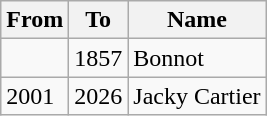<table class="wikitable">
<tr>
<th>From</th>
<th>To</th>
<th>Name</th>
</tr>
<tr>
<td></td>
<td>1857</td>
<td>Bonnot</td>
</tr>
<tr>
<td>2001</td>
<td>2026</td>
<td>Jacky Cartier</td>
</tr>
</table>
